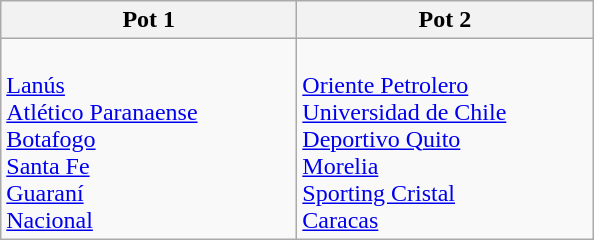<table class="wikitable">
<tr>
<th width=190>Pot 1</th>
<th width=190>Pot 2</th>
</tr>
<tr valign=top>
<td><br> <a href='#'>Lanús</a><br>
 <a href='#'>Atlético Paranaense</a><br>
 <a href='#'>Botafogo</a><br>
 <a href='#'>Santa Fe</a><br>
 <a href='#'>Guaraní</a><br>
 <a href='#'>Nacional</a></td>
<td><br> <a href='#'>Oriente Petrolero</a><br>
 <a href='#'>Universidad de Chile</a><br>
 <a href='#'>Deportivo Quito</a><br>
 <a href='#'>Morelia</a><br>
 <a href='#'>Sporting Cristal</a><br>
 <a href='#'>Caracas</a></td>
</tr>
</table>
